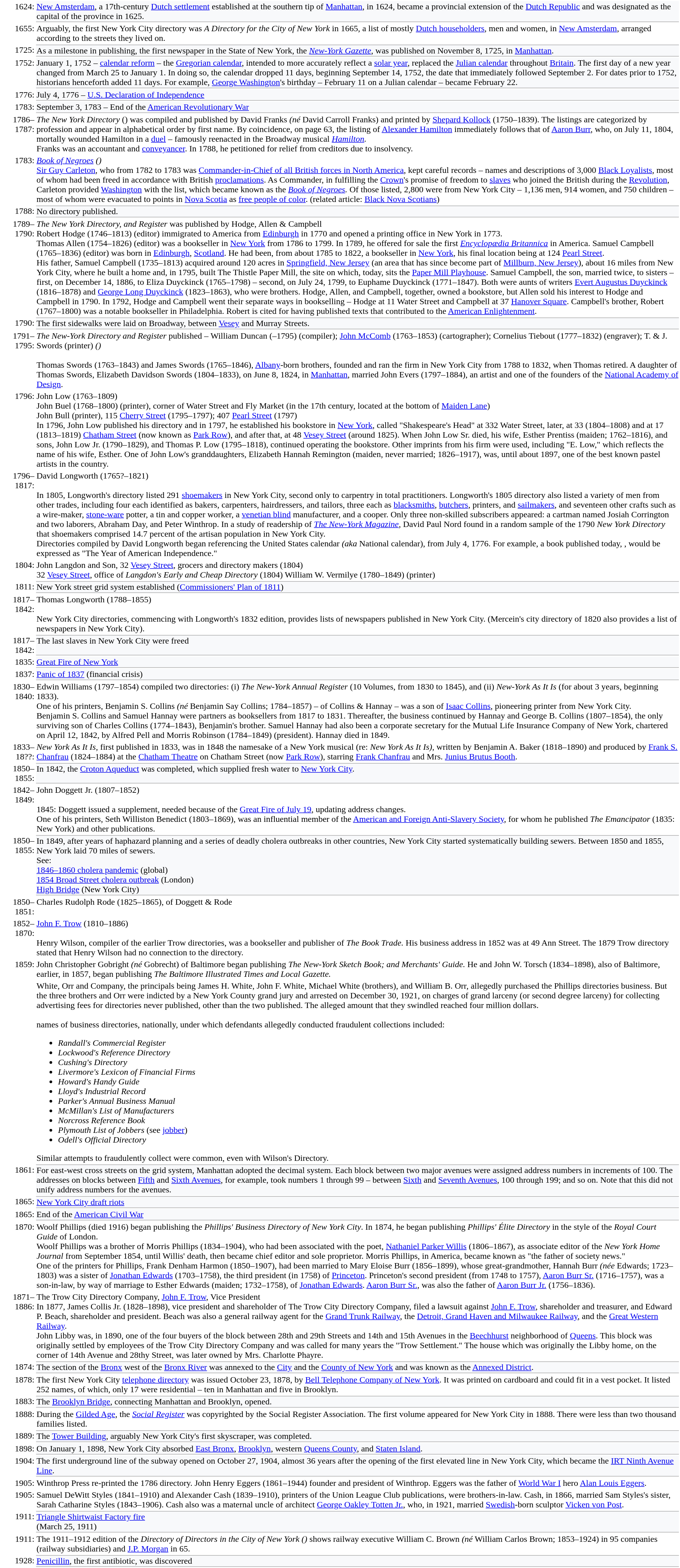<table valign="top"; border="0" cellpadding="1" style="color:black; background-color: #FFFFFF">
<tr valign="top">
<td width="5%" style="text-align:right">1624:</td>
<td width="95%" style="text-align:left; border: 1px darkgray; border-style: none none solid none; background-color: #F8F9FB;"><a href='#'>New Amsterdam</a>, a 17th-century <a href='#'>Dutch settlement</a> established at the southern tip of <a href='#'>Manhattan</a>, in 1624, became a provincial extension of the <a href='#'>Dutch Republic</a> and was designated as the capital of the province in 1625.</td>
</tr>
<tr valign="top">
<td width="5%" style="text-align:right">1655:</td>
<td width="95%" style="text-align:left">Arguably, the first New York City directory was <em>A Directory for the City of New York</em> in 1665, a list of mostly <a href='#'>Dutch householders</a>, men and women, in <a href='#'>New Amsterdam</a>, arranged according to the streets they lived on.</td>
</tr>
<tr valign="top">
<td width="5%" style="text-align:right">1725:</td>
<td width="95%" style="text-align:left; border: 1px darkgray; border-style: solid none solid none; background-color: #F8F9FB;">As a milestone in publishing, the first newspaper in the State of New York, the <em><a href='#'>New-York Gazette</a>,</em> was published on November 8, 1725, in <a href='#'>Manhattan</a>.</td>
</tr>
<tr valign="top">
<td width="5%" style="text-align:right">1752:</td>
<td width="95%" style="text-align:left; border: 1px darkgray; border-style: none none solid none; background-color: #F8F9FB;">January 1, 1752 – <a href='#'>calendar reform</a> – the <a href='#'>Gregorian calendar</a>, intended to more accurately reflect a <a href='#'>solar year</a>, replaced the <a href='#'>Julian calendar</a> throughout <a href='#'>Britain</a>. The first day of a new year changed from March 25 to January 1. In doing so, the calendar dropped 11 days, beginning September 14, 1752, the date that immediately followed September 2. For dates prior to 1752, historians henceforth added 11 days. For example, <a href='#'>George Washington</a>'s birthday – February 11 on a Julian calendar – became February 22.</td>
</tr>
<tr valign="top">
<td width="5%" style="text-align:right">1776:</td>
<td width="95%" style="text-align:left; border: 1px darkgray; border-style: none none solid none; background-color: #F8F9FB;">July 4, 1776 – <a href='#'>U.S. Declaration of Independence</a></td>
</tr>
<tr valign="top">
<td width="5%" style="text-align:right">1783:</td>
<td width="95%" style="text-align:left; border: 1px darkgray; border-style: none none solid none; background-color: #F8F9FB;">September 3, 1783 – End of the <a href='#'>American Revolutionary War</a></td>
</tr>
<tr valign="top">
<td width="5%" style="text-align:right">1786–1787:</td>
<td width="95%" style="text-align:left"><em>The New York Directory</em> () was compiled and published by David Franks <em>(né</em> David Carroll Franks) and printed by <a href='#'>Shepard Kollock</a> (1750–1839). The listings are categorized by profession and appear in alphabetical order by first name. By coincidence, on page 63, the listing of <a href='#'>Alexander Hamilton</a> immediately follows that of <a href='#'>Aaron Burr</a>, who, on July 11, 1804, mortally wounded Hamilton in a <a href='#'>duel</a> – famously reenacted in the Broadway musical <em><a href='#'>Hamilton</a>.</em><br>Franks was an accountant and <a href='#'>conveyancer</a>. In 1788, he petitioned for relief from creditors due to insolvency.</td>
</tr>
<tr valign="top">
<td width="5%" style="text-align:right">1783:</td>
<td width="95%" style="text-align:left"><em><a href='#'>Book of Negroes</a></em> <em>()</em><br><a href='#'>Sir Guy Carleton</a>, who from 1782 to 1783 was <a href='#'>Commander-in-Chief of all British forces in North America</a>, kept careful records – names and descriptions of 3,000 <a href='#'>Black Loyalists</a>, most of whom had been freed in accordance with British <a href='#'>proclamations</a>. As Commander, in fulfilling the <a href='#'>Crown</a>'s promise of freedom to <a href='#'>slaves</a> who joined the British during the <a href='#'>Revolution</a>, Carleton provided <a href='#'>Washington</a> with the list, which became known as the <em><a href='#'>Book of Negroes</a>.</em>  Of those listed, 2,800 were from New York City – 1,136 men, 914 women, and 750 children – most of whom were evacuated to points in <a href='#'>Nova Scotia</a> as <a href='#'>free people of color</a>. (related article: <a href='#'>Black Nova Scotians</a>)</td>
</tr>
<tr valign="top">
<td width="5%" style="text-align:right">1788:</td>
<td width="95%" style="text-align:left; border: 1px darkgray; border-style: solid none solid none; background-color: #F8F9FB;">No directory published.</td>
</tr>
<tr valign="top">
<td width="5%" style="text-align:right">1789–1790:</td>
<td width="95%" style="text-align:left"><em>The New York Directory, and Register</em> was published by Hodge, Allen & Campbell<br>Robert Hodge (1746–1813) (editor) immigrated to America from <a href='#'>Edinburgh</a> in 1770 and opened a printing office in New York in 1773.<br>Thomas Allen (1754–1826) (editor) was a bookseller in <a href='#'>New York</a> from 1786 to 1799.  In 1789, he offered for sale the first <em><a href='#'>Encyclopædia Britannica</a></em> in America. Samuel Campbell (1765–1836) (editor) was born in <a href='#'>Edinburgh</a>, <a href='#'>Scotland</a>. He had been, from about 1785 to 1822, a bookseller in <a href='#'>New York</a>, his final location being at 124 <a href='#'>Pearl Street</a>.<br>His father, Samuel Campbell (1735–1813) acquired around 120 acres in <a href='#'>Springfield, New Jersey</a> (an area that has since become part of <a href='#'>Millburn, New Jersey</a>), about 16 miles from New York City, where he built a home and, in 1795, built The Thistle Paper Mill, the site on which, today, sits the <a href='#'>Paper Mill Playhouse</a>. Samuel Campbell, the son, married twice, to sisters – first, on December 14, 1886, to Eliza Duyckinck (1765–1798) – second, on July 24, 1799, to Euphame Duyckinck (1771–1847). Both were aunts of writers <a href='#'>Evert Augustus Duyckinck</a> (1816–1878) and <a href='#'>George Long Duyckinck</a> (1823–1863), who were brothers. Hodge, Allen, and Campbell, together, owned a bookstore, but Allen sold his interest to Hodge and Campbell in 1790.  In 1792, Hodge and Campbell went their separate ways in bookselling – Hodge at 11 Water Street and Campbell at 37 <a href='#'>Hanover Square</a>.  Campbell's brother, Robert (1767–1800) was a notable bookseller in Philadelphia.  Robert is cited for having published texts that contributed to the <a href='#'>American Enlightenment</a>.</td>
</tr>
<tr valign="top">
<td width="5%" style="text-align:right">1790:</td>
<td width="95%" style="text-align:left; border: 1px darkgray; border-style: solid none solid none; background-color: #F8F9FB;">The first sidewalks were laid on Broadway, between <a href='#'>Vesey</a> and Murray Streets.</td>
</tr>
<tr valign="top">
<td width="5%" style="text-align:right">1791–1795:</td>
<td width="95%" style="text-align:left"><em>The New-York Directory and Register</em> published – William Duncan (–1795) (compiler); <a href='#'>John McComb</a> (1763–1853) (cartographer); Cornelius Tiebout (1777–1832) (engraver); T. & J. Swords (printer) <em>()</em><br><br>Thomas Swords (1763–1843) and James Swords (1765–1846), <a href='#'>Albany</a>-born brothers, founded and ran the firm in New York City from 1788 to 1832, when Thomas retired. A daughter of Thomas Swords, Elizabeth Davidson Swords (1804–1833), on June 8, 1824, in <a href='#'>Manhattan</a>, married John Evers (1797–1884), an artist and one of the founders of the <a href='#'>National Academy of Design</a>.</td>
</tr>
<tr valign="top">
<td width="5%" style="text-align:right">1796:</td>
<td width="95%" style="text-align:left">John Low (1763–1809)<br>John Buel (1768–1800) (printer), corner of Water Street and Fly Market (in the 17th century, located at the bottom of <a href='#'>Maiden Lane</a>)<br>John Bull (printer), 115 <a href='#'>Cherry Street</a> (1795–1797); 407 <a href='#'>Pearl Street</a> (1797)<br>In 1796, John Low published his directory and in 1797, he established his bookstore in <a href='#'>New York</a>, called "Shakespeare's Head" at 332 Water Street, later, at 33 (1804–1808) and at 17 (1813–1819) <a href='#'>Chatham Street</a> (now known as <a href='#'>Park Row</a>), and after that, at 48 <a href='#'>Vesey Street</a> (around 1825). When John Low Sr. died, his wife, Esther Prentiss (maiden; 1762–1816), and sons, John Low Jr. (1790–1829), and Thomas P. Low (1795–1818), continued operating the bookstore.  Other imprints from his firm were used, including "E. Low," which reflects the name of his wife, Esther.  One of John Low's granddaughters, Elizabeth Hannah Remington (maiden, never married; 1826–1917), was, until about 1897, one of the best known pastel artists in the country.</td>
</tr>
<tr valign="top">
<td width="5%" style="text-align:right">1796–1817:</td>
<td width="95%" style="text-align:left">David Longworth (1765?–1821)<br><br>In 1805, Longworth's directory listed 291 <a href='#'>shoemakers</a> in New York City, second only to carpentry in total practitioners.  Longworth's 1805 directory also listed a variety of men from other trades, including four each identified as bakers, carpenters, hairdressers, and tailors, three each as <a href='#'>blacksmiths</a>, <a href='#'>butchers</a>, printers, and <a href='#'>sailmakers</a>, and seventeen other crafts such as a wire-maker, <a href='#'>stone-ware</a> potter, a tin and copper worker, a <a href='#'>venetian blind</a> manufacturer, and a cooper. Only three non-skilled subscribers appeared: a cartman named Josiah Corrington and two laborers, Abraham Day, and Peter Winthrop.  In a study of readership of <em><a href='#'>The New-York Magazine</a>,</em> David Paul Nord found in a random sample of the 1790 <em>New York Directory</em> that shoemakers comprised 14.7 percent of the artisan population in New York City.<br>Directories compiled by David Longworth began referencing the United States calendar <em>(aka</em> National calendar), from July 4, 1776. For example, a book published today, , would be expressed as "The  Year of American Independence."</td>
</tr>
<tr valign="top">
<td width="5%" style="text-align:right">1804:</td>
<td width="95%" style="text-align:left">John Langdon and Son, 32 <a href='#'>Vesey Street</a>, grocers and directory makers (1804)<br>32 <a href='#'>Vesey Street</a>, office of <em>Langdon's Early and Cheap Directory</em> (1804)
William W. Vermilye (1780–1849) (printer)</td>
</tr>
<tr valign="top">
<td width="5%" style="text-align:right">1811:</td>
<td width="95%" style="text-align:left; border: 1px darkgray; border-style: solid none solid none; background-color: #F8F9FB;">New York street grid system established (<a href='#'>Commissioners' Plan of 1811</a>)</td>
</tr>
<tr valign="top">
<td width="5%" style="text-align:right">1817–1842:</td>
<td width="95%" style="text-align:left">Thomas Longworth (1788–1855)<br><br>New York City directories, commencing with Longworth's 1832 edition, provides lists of newspapers published in New York City. (Mercein's city directory of 1820 also provides a list of newspapers in New York City).</td>
</tr>
<tr valign="top">
<td width="5%" style="text-align:right">1817–1842:</td>
<td width="95%" style="text-align:left; border: 1px darkgray; border-style: solid none solid none; background-color: #F8F9FB;">The last slaves in New York City were freed<br></td>
</tr>
<tr valign="top">
<td width="5%" style="text-align:right">1835:</td>
<td width="95%" style="text-align:left; border: 1px darkgray; border-style: none none solid none; background-color: #F8F9FB;"><a href='#'>Great Fire of New York</a></td>
</tr>
<tr valign="top">
<td width="5%" style="text-align:right">1837:</td>
<td width="95%" style="text-align:left; border: 1px darkgray; border-style: none none solid none; background-color: #F8F9FB;"><a href='#'>Panic of 1837</a> (financial crisis)</td>
</tr>
<tr valign="top">
<td width="5%" style="text-align:right">1830–1840:</td>
<td width="95%" style="text-align:left">Edwin Williams (1797–1854) compiled two directories: (i) <em>The New-York Annual Register</em> (10 Volumes, from 1830 to 1845), and (ii) <em>New-York As It Is</em> (for about 3 years, beginning 1833).<br>One of his printers, Benjamin S. Collins <em>(né</em> Benjamin Say Collins; 1784–1857) – of Collins & Hannay – was a son of <a href='#'>Isaac Collins</a>, pioneering printer from New York City.<br>Benjamin S. Collins and Samuel Hannay were partners as booksellers from 1817 to 1831. Thereafter, the business continued by Hannay and George B. Collins (1807–1854), the only surviving son of Charles Collins (1774–1843), Benjamin's brother.  Samuel Hannay had also been a corporate secretary for the Mutual Life Insurance Company of New York, chartered on April 12, 1842, by Alfred Pell and Morris Robinson (1784–1849) (president). Hannay died in 1849.</td>
</tr>
<tr valign="top">
<td width="5%" style="text-align:right">1833–18??:</td>
<td width="95%" style="text-align:left"><em>New York As It Is,</em> first published in 1833, was in 1848 the namesake of a New York musical (re: <em>New York As It Is),</em> written by Benjamin A. Baker (1818–1890) and produced by <a href='#'>Frank S. Chanfrau</a> (1824–1884) at the <a href='#'>Chatham Theatre</a> on Chatham Street (now <a href='#'>Park Row</a>), starring <a href='#'>Frank Chanfrau</a> and Mrs. <a href='#'>Junius Brutus Booth</a>.</td>
</tr>
<tr valign="top">
<td width="5%" style="text-align:right">1850–1855:</td>
<td width="95%" style="text-align:left; border: 1px darkgray; border-style: solid none solid none; background-color: #F8F9FB;">In 1842, the <a href='#'>Croton Aqueduct</a> was completed, which supplied fresh water to <a href='#'>New York City</a>.</td>
</tr>
<tr valign="top">
<td width="5%" style="text-align:right">1842–1849:</td>
<td width="95%" style="text-align:left">John Doggett Jr. (1807–1852)<br><br>1845: Doggett issued a supplement, needed because of the <a href='#'>Great Fire of July 19</a>, updating address changes.<br>One of his printers, Seth Williston Benedict (1803–1869), was an influential member of the <a href='#'>American and Foreign Anti-Slavery Society</a>, for whom he published <em>The Emancipator</em> (1835: New York) and other publications.</td>
</tr>
<tr valign="top">
<td width="5%" style="text-align:right">1850–1855:</td>
<td width="95%" style="text-align:left; border: 1px darkgray; border-style: solid none solid none; background-color: #F8F9FB;">In 1849, after years of haphazard planning and a series of deadly cholera outbreaks in other countries, New York City started systematically building sewers. Between 1850 and 1855, New York laid 70 miles of sewers.<br>See:<br><a href='#'>1846–1860 cholera pandemic</a> (global)<br><a href='#'>1854 Broad Street cholera outbreak</a> (London)<br><a href='#'>High Bridge</a> (New York City)</td>
</tr>
<tr valign="top">
<td width="5%" style="text-align:right">1850–1851:</td>
<td width="95%" style="text-align:left">Charles Rudolph Rode (1825–1865), of Doggett & Rode</td>
</tr>
<tr valign="top">
<td width="5%" style="text-align:right">1852–1870:</td>
<td width="95%" style="text-align:left"><a href='#'>John F. Trow</a> (1810–1886)<br><br>Henry Wilson, compiler of the earlier Trow directories, was a bookseller and publisher of <em>The Book Trade.</em>  His business address in 1852 was at 49 Ann Street.  The 1879 Trow directory stated that Henry Wilson had no connection to the directory.</td>
</tr>
<tr valign="top">
<td width="5%" style="text-align:right">1859:</td>
<td width="95%" style="text-align:left">John Christopher Gobright <em>(né</em> Gobrecht) of Baltimore began publishing <em>The New-York Sketch Book; and Merchants' Guide.</em> He and John W. Torsch (1834–1898), also of Baltimore, earlier, in 1857, began publishing <em>The Baltimore Illustrated Times and Local Gazette.</em><br></td>
</tr>
<tr valign="top">
<td width="5%" style="text-align:right"></td>
<td width="95%" style="text-align:left">White, Orr and Company, the principals being James H. White, John F. White, Michael White (brothers), and William B. Orr, allegedly purchased the Phillips directories business. But the three brothers and Orr were indicted by a New York County grand jury and arrested on December 30, 1921, on charges of grand larceny (or second degree larceny) for collecting advertising fees for directories never published, other than the two published. The alleged amount that they swindled reached four million dollars.<br><br> names of business directories, nationally, under which defendants allegedly conducted fraudulent collections included:
<ul><li><em>Randall's Commercial Register</em></li><li><em>Lockwood's Reference Directory</em></li><li><em>Cushing's Directory</em></li><li><em>Livermore's Lexicon of Financial Firms</em></li><li><em>Howard's Handy Guide</em></li><li><em>Lloyd's Industrial Record</em></li><li><em>Parker's Annual Business Manual</em></li><li><em>McMillan's List of Manufacturers</em></li><li><em>Norcross Reference Book</em></li><li><em>Plymouth List of Jobbers</em> (see <a href='#'>jobber</a>)</li><li><em>Odell's Official Directory</em></li></ul>
Similar attempts to fraudulently collect were common, even with Wilson's Directory.</td>
</tr>
<tr valign="top">
<td width="5%" style="text-align:right">1861:</td>
<td width="95%" style="text-align:left; border: 1px darkgray; border-style: solid none none none; background-color: #F8F9FB;">For east-west cross streets on the grid system, Manhattan adopted the decimal system. Each block between two major avenues were assigned address numbers in increments of 100.  The addresses on blocks between <a href='#'>Fifth</a> and <a href='#'>Sixth Avenues</a>, for example, took numbers 1 through 99 – between <a href='#'>Sixth</a> and <a href='#'>Seventh Avenues</a>, 100 through 199; and so on.  Note that this did not unify address numbers for the avenues.</td>
</tr>
<tr valign="top">
<td width="5%" style="text-align:right">1865:</td>
<td width="95%" style="text-align:left; border: 1px darkgray; border-style: solid none solid none; background-color: #F8F9FB;"><a href='#'>New York City draft riots</a></td>
</tr>
<tr valign="top">
<td width="5%" style="text-align:right">1865:</td>
<td width="95%" style="text-align:left; border: 1px darkgray; border-style: none none solid none; background-color: #F8F9FB;">End of the <a href='#'>American Civil War</a></td>
</tr>
<tr valign="top">
<td width="5%" style="text-align:right">1870:</td>
<td width="95%" style="text-align:left">Woolf Phillips (died 1916) began publishing the <em>Phillips' Business Directory of New York City</em>.  In 1874, he began publishing <em>Phillips' Élite Directory</em> in the style of the <em>Royal Court Guide</em> of London.<br>Woolf Phillips was a brother of Morris Phillips (1834–1904), who had been associated with the poet, <a href='#'>Nathaniel Parker Willis</a> (1806–1867), as associate editor of the <em>New York Home Journal</em> from September 1854, until Willis' death, then became chief editor and sole proprietor.  Morris Phillips, in America, became known as "the father of society news."<br>One of the printers for Phillips, Frank Denham Harmon (1850–1907), had been married to Mary Eloise Burr (1856–1899), whose great-grandmother, Hannah Burr <em>(née</em> Edwards; 1723–1803) was a sister of <a href='#'>Jonathan Edwards</a> (1703–1758), the third president (in 1758) of <a href='#'>Princeton</a>.  Princeton's second president (from 1748 to 1757), <a href='#'>Aaron Burr Sr.</a> (1716–1757), was a son-in-law, by way of marriage to Esther Edwards (maiden; 1732–1758), of <a href='#'>Jonathan Edwards</a>.  <a href='#'>Aaron Burr Sr.</a>, was also the father of <a href='#'>Aaron Burr Jr.</a> (1756–1836).</td>
</tr>
<tr valign="top">
<td width="5%" style="text-align:right">1871–1886:</td>
<td width="95%" style="text-align:left">The Trow City Directory Company, <a href='#'>John F. Trow</a>, Vice President<br>In 1877, James Collis Jr. (1828–1898), vice president and shareholder of The Trow City Directory Company, filed a lawsuit against <a href='#'>John F. Trow</a>, shareholder and treasurer, and Edward P. Beach, shareholder and president. Beach was also a general railway agent for the <a href='#'>Grand Trunk Railway</a>, the <a href='#'>Detroit, Grand Haven and Milwaukee Railway</a>, and the <a href='#'>Great Western Railway</a>.<br>John Libby was, in 1890, one of the four buyers of the block between 28th and 29th Streets and 14th and 15th Avenues in the <a href='#'>Beechhurst</a> neighborhood of <a href='#'>Queens</a>. This block was originally settled by employees of the Trow City Directory Company and was called for many years the "Trow Settlement." The house which was originally the Libby home, on the corner of 14th Avenue and 28thy Street, was later owned by Mrs. Charlotte Phayre.</td>
</tr>
<tr valign="top">
<td width="5%" style="text-align:right">1874:</td>
<td width="95%" style="text-align:left; border: 1px darkgray; border-style: solid none solid none; background-color: #F8F9FB;">The section of the <a href='#'>Bronx</a> west of the <a href='#'>Bronx River</a> was annexed to the <a href='#'>City</a> and the <a href='#'>County of New York</a> and was known as the <a href='#'>Annexed District</a>.</td>
</tr>
<tr valign="top">
<td width="5%" style="text-align:right">1878:</td>
<td width="95%" style="text-align:left">The first New York City <a href='#'>telephone directory</a> was issued October 23, 1878, by <a href='#'>Bell Telephone Company of New York</a>.  It was printed on cardboard and could fit in a vest pocket. It listed 252 names, of which, only 17 were residential – ten in Manhattan and five in Brooklyn.</td>
</tr>
<tr valign="top">
<td width="5%" style="text-align:right">1883:</td>
<td width="95%" style="text-align:left; border: 1px darkgray; border-style: solid none solid none; background-color: #F8F9FB;">The <a href='#'>Brooklyn Bridge</a>, connecting Manhattan and Brooklyn, opened.</td>
</tr>
<tr valign="top">
<td width="5%" style="text-align:right">1888:</td>
<td width="95%" style="text-align:left">During the <a href='#'>Gilded Age</a>, the <em><a href='#'>Social Register</a></em> was copyrighted by the Social Register Association. The first volume appeared for New York City in 1888. There were less than two thousand families listed.</td>
</tr>
<tr valign="top">
<td width="5%" style="text-align:right">1889:</td>
<td width="95%" style="text-align:left; border: 1px darkgray; border-style: solid none solid none; background-color: #F8F9FB;">The <a href='#'>Tower Building</a>, arguably New York City's first skyscraper, was completed.</td>
</tr>
<tr valign="top">
<td width="5%" style="text-align:right">1898:</td>
<td width="95%" style="text-align:left; border: 1px darkgray; border-style: none none solid none; background-color: #F8F9FB;">On January 1, 1898, New York City absorbed <a href='#'>East Bronx</a>, <a href='#'>Brooklyn</a>, western <a href='#'>Queens County</a>, and <a href='#'>Staten Island</a>.</td>
</tr>
<tr valign="top">
<td width="5%" style="text-align:right">1904:</td>
<td width="95%" style="text-align:left; border: 1px darkgray; border-style: none none solid none; background-color: #F8F9FB;">The first underground line of the subway opened on October 27, 1904, almost 36 years after the opening of the first elevated line in New York City, which became the <a href='#'>IRT Ninth Avenue Line</a>.<br></td>
</tr>
<tr valign="top">
<td width="5%" style="text-align:right">1905:</td>
<td width="95%" style="text-align:left">Winthrop Press re-printed the 1786 directory.  John Henry Eggers (1861–1944) founder and president of Winthrop.  Eggers was the father of <a href='#'>World War I</a> hero <a href='#'>Alan Louis Eggers</a>.</td>
</tr>
<tr valign="top">
<td width="5%" style="text-align:right">1905:</td>
<td width="95%" style="text-align:left">Samuel DeWitt Styles (1841–1910) and Alexander Cash (1839–1910), printers of the Union League Club publications, were brothers-in-law.  Cash, in 1866, married Sam Styles's sister, Sarah Catharine Styles (1843–1906).  Cash also was a maternal uncle of architect <a href='#'>George Oakley Totten Jr.</a>, who, in 1921, married <a href='#'>Swedish</a>-born sculptor <a href='#'>Vicken von Post</a>.<br></td>
</tr>
<tr valign="top">
<td width="5%" style="text-align:right">1911:</td>
<td width="95%" style="text-align:left; border: 1px darkgray; border-style: solid none solid none; background-color: #F8F9FB"><a href='#'>Triangle Shirtwaist Factory fire</a><br>(March 25, 1911)</td>
</tr>
<tr valign="top">
<td width="5%" style="text-align:right">1911:</td>
<td width="95%" style="text-align:left">The 1911–1912 edition of the <em>Directory of Directors in the City of New York</em> <em>()</em> shows railway executive William C. Brown <em>(né</em> William Carlos Brown; 1853–1924) in 95 companies (railway subsidiaries) and <a href='#'>J.P. Morgan</a> in 65.</td>
</tr>
<tr valign="top">
<td width="5%" style="text-align:right">1928:</td>
<td width="95%" style="text-align:left; border: 1px darkgray; border-style: solid none solid none; background-color: #F8F9FB;"><a href='#'>Penicillin</a>, the first antibiotic, was discovered</td>
</tr>
</table>
